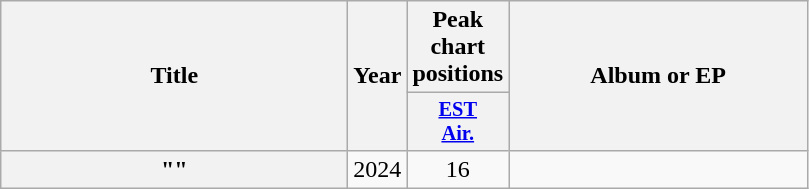<table class="wikitable plainrowheaders" style="text-align:center;">
<tr>
<th scope="col" rowspan="2" style="width:14em;">Title</th>
<th scope="col" rowspan="2">Year</th>
<th scope="col">Peak chart positions</th>
<th scope="col" rowspan="2" style="width:12em;">Album or EP</th>
</tr>
<tr>
<th scope="col" style="width:3em;font-size:85%;"><a href='#'>EST<br>Air.</a><br></th>
</tr>
<tr>
<th scope="row">""</th>
<td>2024</td>
<td>16</td>
<td></td>
</tr>
</table>
